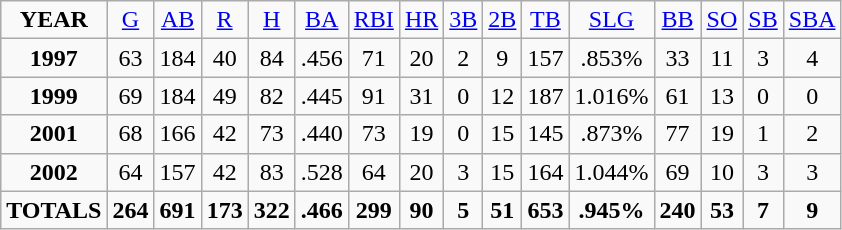<table class="wikitable">
<tr align=center>
<td><strong>YEAR</strong></td>
<td><a href='#'>G</a></td>
<td><a href='#'>AB</a></td>
<td><a href='#'>R</a></td>
<td><a href='#'>H</a></td>
<td><a href='#'>BA</a></td>
<td><a href='#'>RBI</a></td>
<td><a href='#'>HR</a></td>
<td><a href='#'>3B</a></td>
<td><a href='#'>2B</a></td>
<td><a href='#'>TB</a></td>
<td><a href='#'>SLG</a></td>
<td><a href='#'>BB</a></td>
<td><a href='#'>SO</a></td>
<td><a href='#'>SB</a></td>
<td><a href='#'>SBA</a></td>
</tr>
<tr align=center>
<td><strong>1997</strong></td>
<td>63</td>
<td>184</td>
<td>40</td>
<td>84</td>
<td>.456</td>
<td>71</td>
<td>20</td>
<td>2</td>
<td>9</td>
<td>157</td>
<td>.853%</td>
<td>33</td>
<td>11</td>
<td>3</td>
<td>4</td>
</tr>
<tr align=center>
<td><strong>1999</strong></td>
<td>69</td>
<td>184</td>
<td>49</td>
<td>82</td>
<td>.445</td>
<td>91</td>
<td>31</td>
<td>0</td>
<td>12</td>
<td>187</td>
<td>1.016%</td>
<td>61</td>
<td>13</td>
<td>0</td>
<td>0</td>
</tr>
<tr align=center>
<td><strong>2001</strong></td>
<td>68</td>
<td>166</td>
<td>42</td>
<td>73</td>
<td>.440</td>
<td>73</td>
<td>19</td>
<td>0</td>
<td>15</td>
<td>145</td>
<td>.873%</td>
<td>77</td>
<td>19</td>
<td>1</td>
<td>2</td>
</tr>
<tr align=center>
<td><strong>2002</strong></td>
<td>64</td>
<td>157</td>
<td>42</td>
<td>83</td>
<td>.528</td>
<td>64</td>
<td>20</td>
<td>3</td>
<td>15</td>
<td>164</td>
<td>1.044%</td>
<td>69</td>
<td>10</td>
<td>3</td>
<td>3</td>
</tr>
<tr align=center>
<td><strong>TOTALS</strong></td>
<td><strong>264</strong></td>
<td><strong>691</strong></td>
<td><strong>173</strong></td>
<td><strong>322</strong></td>
<td><strong>.466</strong></td>
<td><strong>299</strong></td>
<td><strong>90</strong></td>
<td><strong>5</strong></td>
<td><strong>51</strong></td>
<td><strong>653</strong></td>
<td><strong>.945%</strong></td>
<td><strong>240</strong></td>
<td><strong>53</strong></td>
<td><strong>7</strong></td>
<td><strong>9</strong></td>
</tr>
</table>
